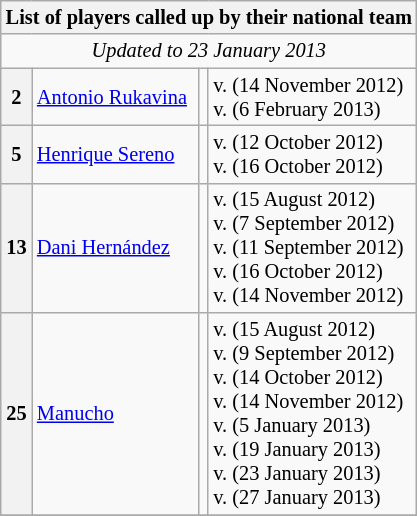<table class="wikitable collapsible collapsed" style="font-size: 85%">
<tr>
<th colspan="4">List of players called up by their national team</th>
</tr>
<tr>
<td colspan="4" align="center"><em>Updated to 23 January 2013</em></td>
</tr>
<tr>
<th>2</th>
<td><a href='#'>Antonio Rukavina</a></td>
<td></td>
<td>v.  (14 November 2012)<br>v.  (6 February 2013)</td>
</tr>
<tr>
<th>5</th>
<td><a href='#'>Henrique Sereno</a></td>
<td></td>
<td>v.  (12 October 2012)<br>v.  (16 October 2012)</td>
</tr>
<tr>
<th>13</th>
<td><a href='#'>Dani Hernández</a></td>
<td></td>
<td>v.  (15 August 2012)<br>v.  (7 September 2012)<br>v.  (11 September 2012)<br>v.  (16 October 2012)<br>v.  (14 November 2012)</td>
</tr>
<tr>
<th>25</th>
<td><a href='#'>Manucho</a></td>
<td></td>
<td>v.  (15 August 2012)<br>v.  (9 September 2012)<br>v.  (14 October 2012)<br>v.  (14 November 2012)<br>v.  (5 January 2013)<br>v.  (19 January 2013)<br>v.  (23 January 2013)<br>v.  (27 January 2013)</td>
</tr>
<tr>
</tr>
</table>
